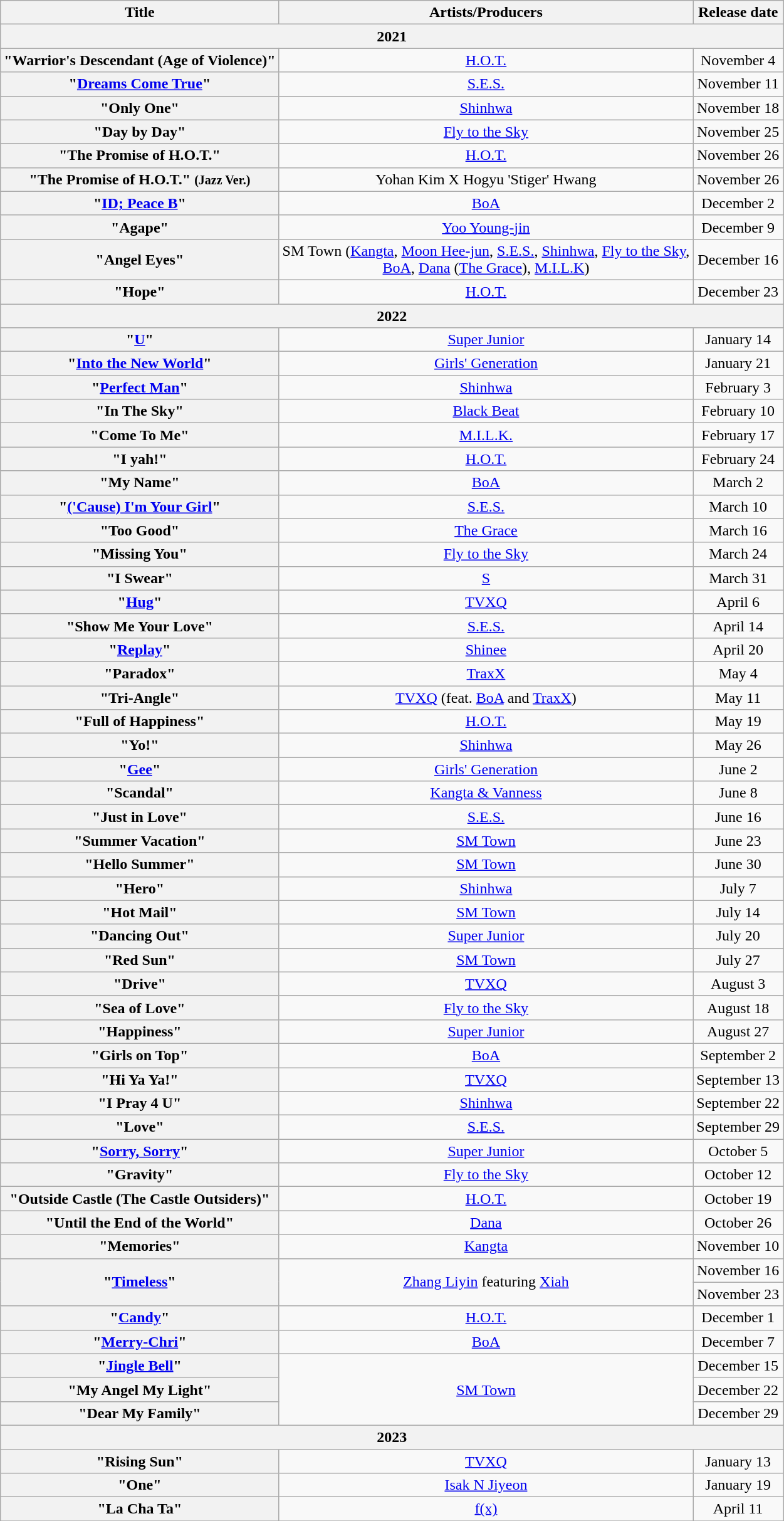<table class="wikitable plainrowheaders" style="text-align:center;">
<tr>
<th>Title</th>
<th>Artists/Producers</th>
<th>Release date</th>
</tr>
<tr>
<th colspan="3">2021</th>
</tr>
<tr>
<th scope=row>"Warrior's Descendant (Age of Violence)" </th>
<td><a href='#'>H.O.T.</a></td>
<td>November 4</td>
</tr>
<tr>
<th scope=row>"<a href='#'>Dreams Come True</a>"</th>
<td><a href='#'>S.E.S.</a></td>
<td>November 11</td>
</tr>
<tr>
<th scope=row>"Only One"</th>
<td><a href='#'>Shinhwa</a></td>
<td>November 18</td>
</tr>
<tr>
<th scope=row>"Day by Day"</th>
<td><a href='#'>Fly to the Sky</a></td>
<td>November 25</td>
</tr>
<tr>
<th scope=row>"The Promise of H.O.T." </th>
<td><a href='#'>H.O.T.</a></td>
<td>November 26</td>
</tr>
<tr>
<th scope=row>"The Promise of H.O.T."  <small>(Jazz Ver.)</small></th>
<td>Yohan Kim X Hogyu 'Stiger' Hwang</td>
<td>November 26</td>
</tr>
<tr>
<th scope=row>"<a href='#'>ID; Peace B</a>"</th>
<td><a href='#'>BoA</a></td>
<td>December 2</td>
</tr>
<tr>
<th scope=row>"Agape" </th>
<td><a href='#'>Yoo Young-jin</a></td>
<td>December 9</td>
</tr>
<tr>
<th scope=row>"Angel Eyes"</th>
<td>SM Town (<a href='#'>Kangta</a>, <a href='#'>Moon Hee-jun</a>, <a href='#'>S.E.S.</a>, <a href='#'>Shinhwa</a>, <a href='#'>Fly to the Sky</a>,<br> <a href='#'>BoA</a>, <a href='#'>Dana</a> (<a href='#'>The Grace</a>), <a href='#'>M.I.L.K</a>)</td>
<td>December 16</td>
</tr>
<tr>
<th scope=row>"Hope" </th>
<td><a href='#'>H.O.T.</a></td>
<td>December 23</td>
</tr>
<tr>
<th colspan="3">2022</th>
</tr>
<tr>
<th scope=row>"<a href='#'>U</a>"</th>
<td><a href='#'>Super Junior</a></td>
<td>January 14</td>
</tr>
<tr>
<th scope=row>"<a href='#'>Into the New World</a>" </th>
<td><a href='#'>Girls' Generation</a></td>
<td>January 21</td>
</tr>
<tr>
<th scope=row>"<a href='#'>Perfect Man</a>"</th>
<td><a href='#'>Shinhwa</a></td>
<td>February 3</td>
</tr>
<tr>
<th scope=row>"In The Sky"</th>
<td><a href='#'>Black Beat</a></td>
<td>February 10</td>
</tr>
<tr>
<th scope=row>"Come To Me"</th>
<td><a href='#'>M.I.L.K.</a></td>
<td>February 17</td>
</tr>
<tr>
<th scope="row">"I yah!" </th>
<td><a href='#'>H.O.T.</a></td>
<td>February 24</td>
</tr>
<tr>
<th scope="row">"My Name"</th>
<td><a href='#'>BoA</a></td>
<td>March 2</td>
</tr>
<tr>
<th scope="row">"<a href='#'>('Cause) I'm Your Girl</a>"</th>
<td><a href='#'>S.E.S.</a></td>
<td>March 10</td>
</tr>
<tr>
<th scope="row">"Too Good"</th>
<td><a href='#'>The Grace</a></td>
<td>March 16</td>
</tr>
<tr>
<th scope="row">"Missing You"</th>
<td><a href='#'>Fly to the Sky</a></td>
<td>March 24</td>
</tr>
<tr>
<th scope="row">"I Swear"</th>
<td><a href='#'>S</a></td>
<td>March 31</td>
</tr>
<tr>
<th scope="row">"<a href='#'>Hug</a>"</th>
<td><a href='#'>TVXQ</a></td>
<td>April 6</td>
</tr>
<tr>
<th scope="row">"Show Me Your Love" </th>
<td><a href='#'>S.E.S.</a></td>
<td>April 14</td>
</tr>
<tr>
<th scope="row">"<a href='#'>Replay</a>" </th>
<td><a href='#'>Shinee</a></td>
<td>April 20</td>
</tr>
<tr>
<th scope="row">"Paradox"</th>
<td><a href='#'>TraxX</a></td>
<td>May 4</td>
</tr>
<tr>
<th scope="row">"Tri-Angle"</th>
<td><a href='#'>TVXQ</a> (feat. <a href='#'>BoA</a> and <a href='#'>TraxX</a>)</td>
<td>May 11</td>
</tr>
<tr>
<th scope="row">"Full of Happiness" </th>
<td><a href='#'>H.O.T.</a></td>
<td>May 19</td>
</tr>
<tr>
<th scope=row>"Yo!" </th>
<td><a href='#'>Shinhwa</a></td>
<td>May 26</td>
</tr>
<tr>
<th scope=row>"<a href='#'>Gee</a>"</th>
<td><a href='#'>Girls' Generation</a></td>
<td>June 2</td>
</tr>
<tr>
<th scope=row>"Scandal"</th>
<td><a href='#'>Kangta & Vanness</a></td>
<td>June 8</td>
</tr>
<tr>
<th scope=row>"Just in Love"</th>
<td><a href='#'>S.E.S.</a></td>
<td>June 16</td>
</tr>
<tr>
<th scope=row>"Summer Vacation"</th>
<td><a href='#'>SM Town</a></td>
<td>June 23</td>
</tr>
<tr>
<th scope=row>"Hello Summer"</th>
<td><a href='#'>SM Town</a></td>
<td>June 30</td>
</tr>
<tr>
<th scope=row>"Hero"</th>
<td><a href='#'>Shinhwa</a></td>
<td>July 7</td>
</tr>
<tr>
<th scope=row>"Hot Mail"</th>
<td><a href='#'>SM Town</a></td>
<td>July 14</td>
</tr>
<tr>
<th scope=row>"Dancing Out"</th>
<td><a href='#'>Super Junior</a></td>
<td>July 20</td>
</tr>
<tr>
<th scope=row>"Red Sun"</th>
<td><a href='#'>SM Town</a></td>
<td>July 27</td>
</tr>
<tr>
<th scope=row>"Drive"</th>
<td><a href='#'>TVXQ</a></td>
<td>August 3</td>
</tr>
<tr>
<th scope=row>"Sea of Love"</th>
<td><a href='#'>Fly to the Sky</a></td>
<td>August 18</td>
</tr>
<tr>
<th scope=row>"Happiness"</th>
<td><a href='#'>Super Junior</a></td>
<td>August 27</td>
</tr>
<tr>
<th scope=row>"Girls on Top"</th>
<td><a href='#'>BoA</a></td>
<td>September 2</td>
</tr>
<tr>
<th scope=row>"Hi Ya Ya!"</th>
<td><a href='#'>TVXQ</a></td>
<td>September 13</td>
</tr>
<tr>
<th scope=row>"I Pray 4 U"</th>
<td><a href='#'>Shinhwa</a></td>
<td>September 22</td>
</tr>
<tr>
<th scope=row>"Love"</th>
<td><a href='#'>S.E.S.</a></td>
<td>September 29</td>
</tr>
<tr>
<th scope=row>"<a href='#'>Sorry, Sorry</a>"</th>
<td><a href='#'>Super Junior</a></td>
<td>October 5</td>
</tr>
<tr>
<th scope=row>"Gravity" </th>
<td><a href='#'>Fly to the Sky</a></td>
<td>October 12</td>
</tr>
<tr>
<th scope=row>"Outside Castle (The Castle Outsiders)"</th>
<td><a href='#'>H.O.T.</a></td>
<td>October 19</td>
</tr>
<tr>
<th scope=row>"Until the End of the World" </th>
<td><a href='#'>Dana</a></td>
<td>October 26</td>
</tr>
<tr>
<th scope=row>"Memories" </th>
<td><a href='#'>Kangta</a></td>
<td>November 10</td>
</tr>
<tr>
<th rowspan="2" scope=row>"<a href='#'>Timeless</a>"</th>
<td rowspan="2"><a href='#'>Zhang Liyin</a> featuring <a href='#'>Xiah</a></td>
<td>November 16</td>
</tr>
<tr>
<td>November 23</td>
</tr>
<tr>
<th scope=row>"<a href='#'>Candy</a>"</th>
<td><a href='#'>H.O.T.</a></td>
<td>December 1</td>
</tr>
<tr>
<th scope=row>"<a href='#'>Merry-Chri</a>" </th>
<td><a href='#'>BoA</a></td>
<td>December 7</td>
</tr>
<tr>
<th scope=row>"<a href='#'>Jingle Bell</a>"</th>
<td rowspan="3"><a href='#'>SM Town</a></td>
<td>December 15</td>
</tr>
<tr>
<th scope=row>"My Angel My Light"</th>
<td>December 22</td>
</tr>
<tr>
<th scope=row>"Dear My Family"</th>
<td>December 29</td>
</tr>
<tr>
<th colspan="3">2023</th>
</tr>
<tr>
<th scope=row>"Rising Sun"</th>
<td><a href='#'>TVXQ</a></td>
<td>January 13</td>
</tr>
<tr>
<th scope=row>"One"</th>
<td><a href='#'>Isak N Jiyeon</a></td>
<td>January 19</td>
</tr>
<tr>
<th scope=row>"La Cha Ta"</th>
<td><a href='#'>f(x)</a></td>
<td>April 11</td>
</tr>
<tr>
</tr>
</table>
